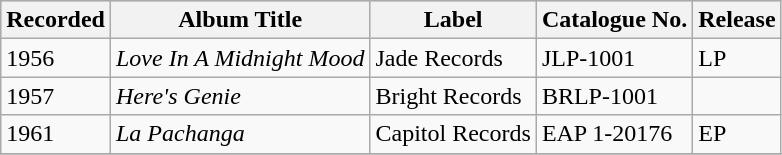<table class="wikitable">
<tr bgcolor="#CCCCC">
<th>Recorded</th>
<th>Album Title</th>
<th>Label</th>
<th>Catalogue No.</th>
<th>Release</th>
</tr>
<tr>
<td>1956</td>
<td><em>Love In A Midnight Mood</em></td>
<td>Jade Records</td>
<td>JLP-1001</td>
<td>LP</td>
</tr>
<tr>
<td>1957</td>
<td><em>Here's Genie</em></td>
<td>Bright Records</td>
<td>BRLP-1001</td>
<td></td>
</tr>
<tr>
<td>1961</td>
<td><em>La Pachanga</em></td>
<td>Capitol Records</td>
<td>EAP 1-20176</td>
<td>EP</td>
</tr>
<tr>
</tr>
</table>
